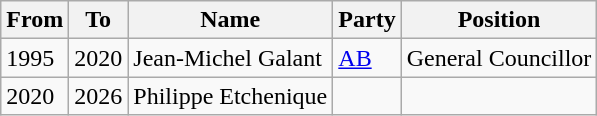<table class="wikitable">
<tr>
<th>From</th>
<th>To</th>
<th>Name</th>
<th>Party</th>
<th>Position</th>
</tr>
<tr>
<td>1995</td>
<td>2020</td>
<td>Jean-Michel Galant</td>
<td><a href='#'>AB</a></td>
<td>General Councillor</td>
</tr>
<tr>
<td>2020</td>
<td>2026</td>
<td>Philippe Etchenique</td>
<td></td>
<td></td>
</tr>
</table>
